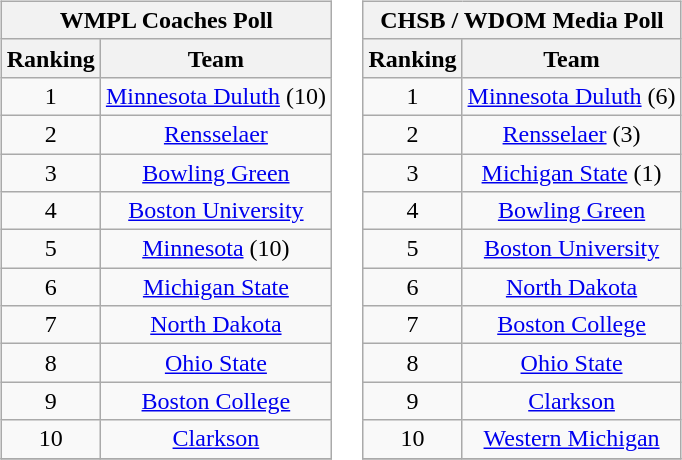<table>
<tr style="vertical-align:top;">
<td><br><table class="wikitable" style="text-align:center;">
<tr>
<th colspan=2><strong>WMPL Coaches Poll</strong></th>
</tr>
<tr>
<th>Ranking</th>
<th>Team</th>
</tr>
<tr>
<td>1</td>
<td><a href='#'>Minnesota Duluth</a> (10)</td>
</tr>
<tr>
<td>2</td>
<td><a href='#'>Rensselaer</a></td>
</tr>
<tr>
<td>3</td>
<td><a href='#'>Bowling Green</a></td>
</tr>
<tr>
<td>4</td>
<td><a href='#'>Boston University</a></td>
</tr>
<tr>
<td>5</td>
<td><a href='#'>Minnesota</a> (10)</td>
</tr>
<tr>
<td>6</td>
<td><a href='#'>Michigan State</a></td>
</tr>
<tr>
<td>7</td>
<td><a href='#'>North Dakota</a></td>
</tr>
<tr>
<td>8</td>
<td><a href='#'>Ohio State</a></td>
</tr>
<tr>
<td>9</td>
<td><a href='#'>Boston College</a></td>
</tr>
<tr>
<td>10</td>
<td><a href='#'>Clarkson</a></td>
</tr>
<tr>
</tr>
</table>
</td>
<td><br><table class="wikitable" style="text-align:center;">
<tr>
<th colspan=2><strong>CHSB / WDOM Media Poll</strong></th>
</tr>
<tr>
<th>Ranking</th>
<th>Team</th>
</tr>
<tr>
<td>1</td>
<td><a href='#'>Minnesota Duluth</a> (6)</td>
</tr>
<tr>
<td>2</td>
<td><a href='#'>Rensselaer</a> (3)</td>
</tr>
<tr>
<td>3</td>
<td><a href='#'>Michigan State</a> (1)</td>
</tr>
<tr>
<td>4</td>
<td><a href='#'>Bowling Green</a></td>
</tr>
<tr>
<td>5</td>
<td><a href='#'>Boston University</a></td>
</tr>
<tr>
<td>6</td>
<td><a href='#'>North Dakota</a></td>
</tr>
<tr>
<td>7</td>
<td><a href='#'>Boston College</a></td>
</tr>
<tr>
<td>8</td>
<td><a href='#'>Ohio State</a></td>
</tr>
<tr>
<td>9</td>
<td><a href='#'>Clarkson</a></td>
</tr>
<tr>
<td>10</td>
<td><a href='#'>Western Michigan</a></td>
</tr>
<tr>
</tr>
</table>
</td>
</tr>
</table>
